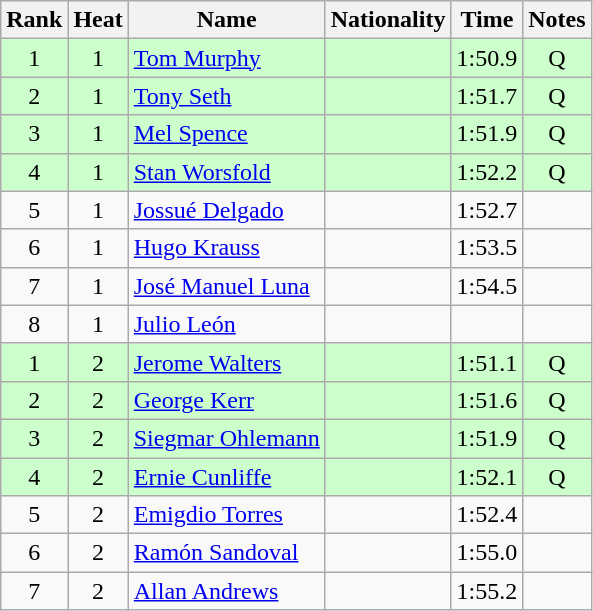<table class="wikitable sortable" style="text-align:center">
<tr>
<th>Rank</th>
<th>Heat</th>
<th>Name</th>
<th>Nationality</th>
<th>Time</th>
<th>Notes</th>
</tr>
<tr bgcolor=ccffcc>
<td>1</td>
<td>1</td>
<td align=left><a href='#'>Tom Murphy</a></td>
<td align=left></td>
<td>1:50.9</td>
<td>Q</td>
</tr>
<tr bgcolor=ccffcc>
<td>2</td>
<td>1</td>
<td align=left><a href='#'>Tony Seth</a></td>
<td align=left></td>
<td>1:51.7</td>
<td>Q</td>
</tr>
<tr bgcolor=ccffcc>
<td>3</td>
<td>1</td>
<td align=left><a href='#'>Mel Spence</a></td>
<td align=left></td>
<td>1:51.9</td>
<td>Q</td>
</tr>
<tr bgcolor=ccffcc>
<td>4</td>
<td>1</td>
<td align=left><a href='#'>Stan Worsfold</a></td>
<td align=left></td>
<td>1:52.2</td>
<td>Q</td>
</tr>
<tr>
<td>5</td>
<td>1</td>
<td align=left><a href='#'>Jossué Delgado</a></td>
<td align=left></td>
<td>1:52.7</td>
<td></td>
</tr>
<tr>
<td>6</td>
<td>1</td>
<td align=left><a href='#'>Hugo Krauss</a></td>
<td align=left></td>
<td>1:53.5</td>
<td></td>
</tr>
<tr>
<td>7</td>
<td>1</td>
<td align=left><a href='#'>José Manuel Luna</a></td>
<td align=left></td>
<td>1:54.5</td>
<td></td>
</tr>
<tr>
<td>8</td>
<td>1</td>
<td align=left><a href='#'>Julio León</a></td>
<td align=left></td>
<td></td>
<td></td>
</tr>
<tr bgcolor=ccffcc>
<td>1</td>
<td>2</td>
<td align=left><a href='#'>Jerome Walters</a></td>
<td align=left></td>
<td>1:51.1</td>
<td>Q</td>
</tr>
<tr bgcolor=ccffcc>
<td>2</td>
<td>2</td>
<td align=left><a href='#'>George Kerr</a></td>
<td align=left></td>
<td>1:51.6</td>
<td>Q</td>
</tr>
<tr bgcolor=ccffcc>
<td>3</td>
<td>2</td>
<td align=left><a href='#'>Siegmar Ohlemann</a></td>
<td align=left></td>
<td>1:51.9</td>
<td>Q</td>
</tr>
<tr bgcolor=ccffcc>
<td>4</td>
<td>2</td>
<td align=left><a href='#'>Ernie Cunliffe</a></td>
<td align=left></td>
<td>1:52.1</td>
<td>Q</td>
</tr>
<tr>
<td>5</td>
<td>2</td>
<td align=left><a href='#'>Emigdio Torres</a></td>
<td align=left></td>
<td>1:52.4</td>
<td></td>
</tr>
<tr>
<td>6</td>
<td>2</td>
<td align=left><a href='#'>Ramón Sandoval</a></td>
<td align=left></td>
<td>1:55.0</td>
<td></td>
</tr>
<tr>
<td>7</td>
<td>2</td>
<td align=left><a href='#'>Allan Andrews</a></td>
<td align=left></td>
<td>1:55.2</td>
<td></td>
</tr>
</table>
